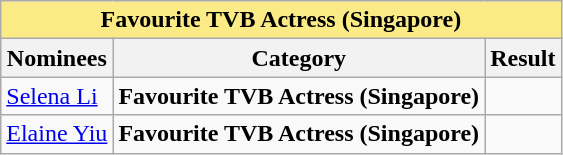<table class="wikitable sortable">
<tr>
<th colspan="3" - style="background:#FAEB86;" align="center"><strong>Favourite TVB Actress (Singapore)</strong></th>
</tr>
<tr>
<th>Nominees</th>
<th>Category</th>
<th>Result</th>
</tr>
<tr>
<td><a href='#'>Selena Li</a></td>
<td><strong>Favourite TVB Actress (Singapore)</strong></td>
<td></td>
</tr>
<tr>
<td><a href='#'>Elaine Yiu</a></td>
<td><strong>Favourite TVB Actress (Singapore)</strong></td>
<td></td>
</tr>
</table>
